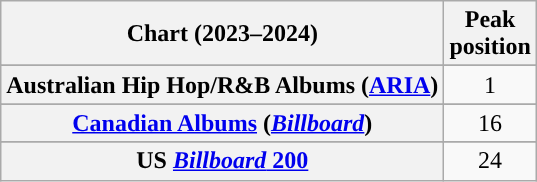<table class="wikitable sortable plainrowheaders" style="text-align:center">
<tr>
<th scope="col">Chart (2023–2024)</th>
<th scope="col">Peak<br>position</th>
</tr>
<tr>
</tr>
<tr>
<th scope="row">Australian Hip Hop/R&B Albums (<a href='#'>ARIA</a>)</th>
<td>1</td>
</tr>
<tr>
</tr>
<tr>
<th scope="row"><a href='#'>Canadian Albums</a> (<em><a href='#'>Billboard</a></em>)</th>
<td>16</td>
</tr>
<tr>
</tr>
<tr>
</tr>
<tr>
</tr>
<tr>
</tr>
<tr>
</tr>
<tr>
</tr>
<tr>
</tr>
<tr>
</tr>
<tr>
</tr>
<tr>
</tr>
<tr>
<th scope="row">US <a href='#'><em>Billboard</em> 200</a></th>
<td>24</td>
</tr>
</table>
